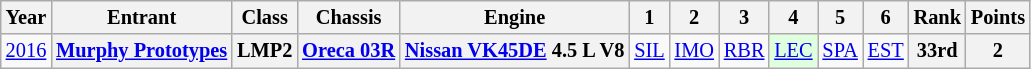<table class="wikitable" style="text-align:center; font-size:85%">
<tr>
<th>Year</th>
<th>Entrant</th>
<th>Class</th>
<th>Chassis</th>
<th>Engine</th>
<th>1</th>
<th>2</th>
<th>3</th>
<th>4</th>
<th>5</th>
<th>6</th>
<th>Rank</th>
<th>Points</th>
</tr>
<tr>
<td><a href='#'>2016</a></td>
<th nowrap><a href='#'>Murphy Prototypes</a></th>
<th>LMP2</th>
<th nowrap><a href='#'>Oreca 03R</a></th>
<th nowrap><a href='#'>Nissan VK45DE</a> 4.5 L V8</th>
<td><a href='#'>SIL</a></td>
<td><a href='#'>IMO</a></td>
<td><a href='#'>RBR</a></td>
<td style="background:#DFFFDF;"><a href='#'>LEC</a><br></td>
<td><a href='#'>SPA</a></td>
<td><a href='#'>EST</a></td>
<th>33rd</th>
<th>2</th>
</tr>
</table>
